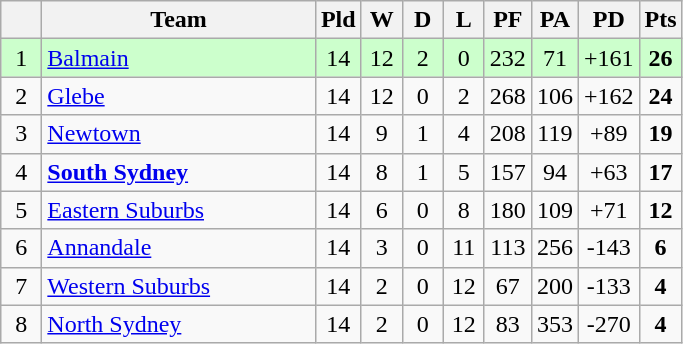<table class="wikitable" style="text-align:center;">
<tr>
<th width="20"></th>
<th width="175">Team</th>
<th width="20">Pld</th>
<th width="20">W</th>
<th width="20">D</th>
<th width="20">L</th>
<th width="20">PF</th>
<th width="20">PA</th>
<th width="20">PD</th>
<th width="20">Pts</th>
</tr>
<tr style="background: #ccffcc;">
<td>1</td>
<td style="text-align:left;"> <a href='#'>Balmain</a></td>
<td>14</td>
<td>12</td>
<td>2</td>
<td>0</td>
<td>232</td>
<td>71</td>
<td>+161</td>
<td><strong>26</strong></td>
</tr>
<tr>
<td>2</td>
<td style="text-align:left;"> <a href='#'>Glebe</a></td>
<td>14</td>
<td>12</td>
<td>0</td>
<td>2</td>
<td>268</td>
<td>106</td>
<td>+162</td>
<td><strong>24</strong></td>
</tr>
<tr>
<td>3</td>
<td style="text-align:left;"> <a href='#'>Newtown</a></td>
<td>14</td>
<td>9</td>
<td>1</td>
<td>4</td>
<td>208</td>
<td>119</td>
<td>+89</td>
<td><strong>19</strong></td>
</tr>
<tr>
<td>4</td>
<td style="text-align:left;"><strong> <a href='#'>South Sydney</a></strong></td>
<td>14</td>
<td>8</td>
<td>1</td>
<td>5</td>
<td>157</td>
<td>94</td>
<td>+63</td>
<td><strong>17</strong></td>
</tr>
<tr>
<td>5</td>
<td style="text-align:left;"> <a href='#'>Eastern Suburbs</a></td>
<td>14</td>
<td>6</td>
<td>0</td>
<td>8</td>
<td>180</td>
<td>109</td>
<td>+71</td>
<td><strong>12</strong></td>
</tr>
<tr>
<td>6</td>
<td style="text-align:left;"> <a href='#'>Annandale</a></td>
<td>14</td>
<td>3</td>
<td>0</td>
<td>11</td>
<td>113</td>
<td>256</td>
<td>-143</td>
<td><strong>6</strong></td>
</tr>
<tr>
<td>7</td>
<td style="text-align:left;"> <a href='#'>Western Suburbs</a></td>
<td>14</td>
<td>2</td>
<td>0</td>
<td>12</td>
<td>67</td>
<td>200</td>
<td>-133</td>
<td><strong>4</strong></td>
</tr>
<tr>
<td>8</td>
<td style="text-align:left;"> <a href='#'>North Sydney</a></td>
<td>14</td>
<td>2</td>
<td>0</td>
<td>12</td>
<td>83</td>
<td>353</td>
<td>-270</td>
<td><strong>4</strong></td>
</tr>
</table>
